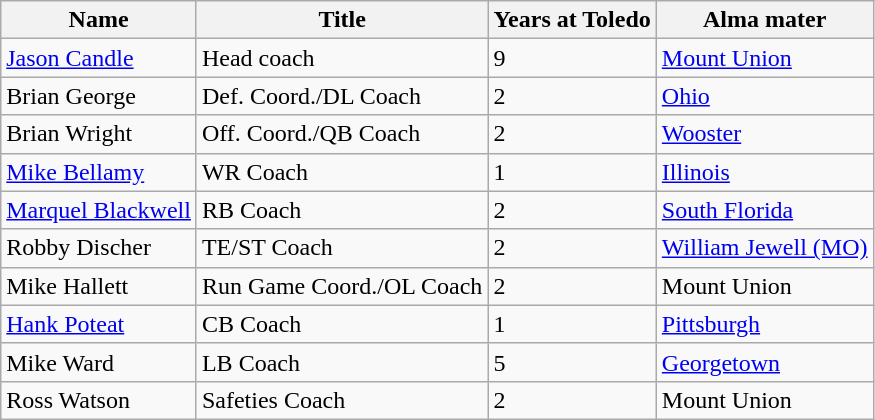<table class="wikitable">
<tr>
<th>Name</th>
<th>Title</th>
<th>Years at Toledo</th>
<th>Alma mater</th>
</tr>
<tr>
<td><a href='#'>Jason Candle</a></td>
<td>Head coach</td>
<td>9</td>
<td><a href='#'>Mount Union</a></td>
</tr>
<tr>
<td>Brian George</td>
<td>Def. Coord./DL Coach</td>
<td>2</td>
<td><a href='#'>Ohio</a></td>
</tr>
<tr>
<td>Brian Wright</td>
<td>Off. Coord./QB Coach</td>
<td>2</td>
<td><a href='#'>Wooster</a></td>
</tr>
<tr>
<td><a href='#'>Mike Bellamy</a></td>
<td>WR Coach</td>
<td>1</td>
<td><a href='#'>Illinois</a></td>
</tr>
<tr>
<td><a href='#'>Marquel Blackwell</a></td>
<td>RB Coach</td>
<td>2</td>
<td><a href='#'>South Florida</a></td>
</tr>
<tr>
<td>Robby Discher</td>
<td>TE/ST Coach</td>
<td>2</td>
<td><a href='#'>William Jewell (MO)</a></td>
</tr>
<tr>
<td>Mike Hallett</td>
<td>Run Game Coord./OL Coach</td>
<td>2</td>
<td>Mount Union</td>
</tr>
<tr>
<td><a href='#'>Hank Poteat</a></td>
<td>CB Coach</td>
<td>1</td>
<td><a href='#'>Pittsburgh</a></td>
</tr>
<tr>
<td>Mike Ward</td>
<td>LB Coach</td>
<td>5</td>
<td><a href='#'>Georgetown</a></td>
</tr>
<tr>
<td>Ross Watson</td>
<td>Safeties Coach</td>
<td>2</td>
<td>Mount Union</td>
</tr>
</table>
